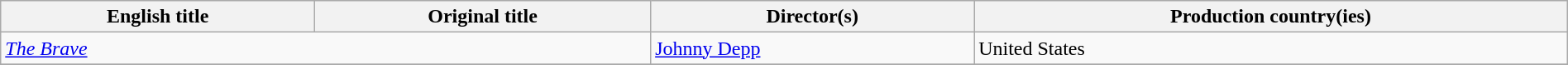<table class="sortable wikitable" style="width:100%; margin-bottom:4px" cellpadding="5">
<tr>
<th scope="col">English title</th>
<th scope="col">Original title</th>
<th scope="col">Director(s)</th>
<th scope="col">Production country(ies)</th>
</tr>
<tr>
<td colspan=2><em><a href='#'>The Brave</a></em></td>
<td><a href='#'>Johnny Depp</a></td>
<td>United States</td>
</tr>
<tr>
</tr>
</table>
